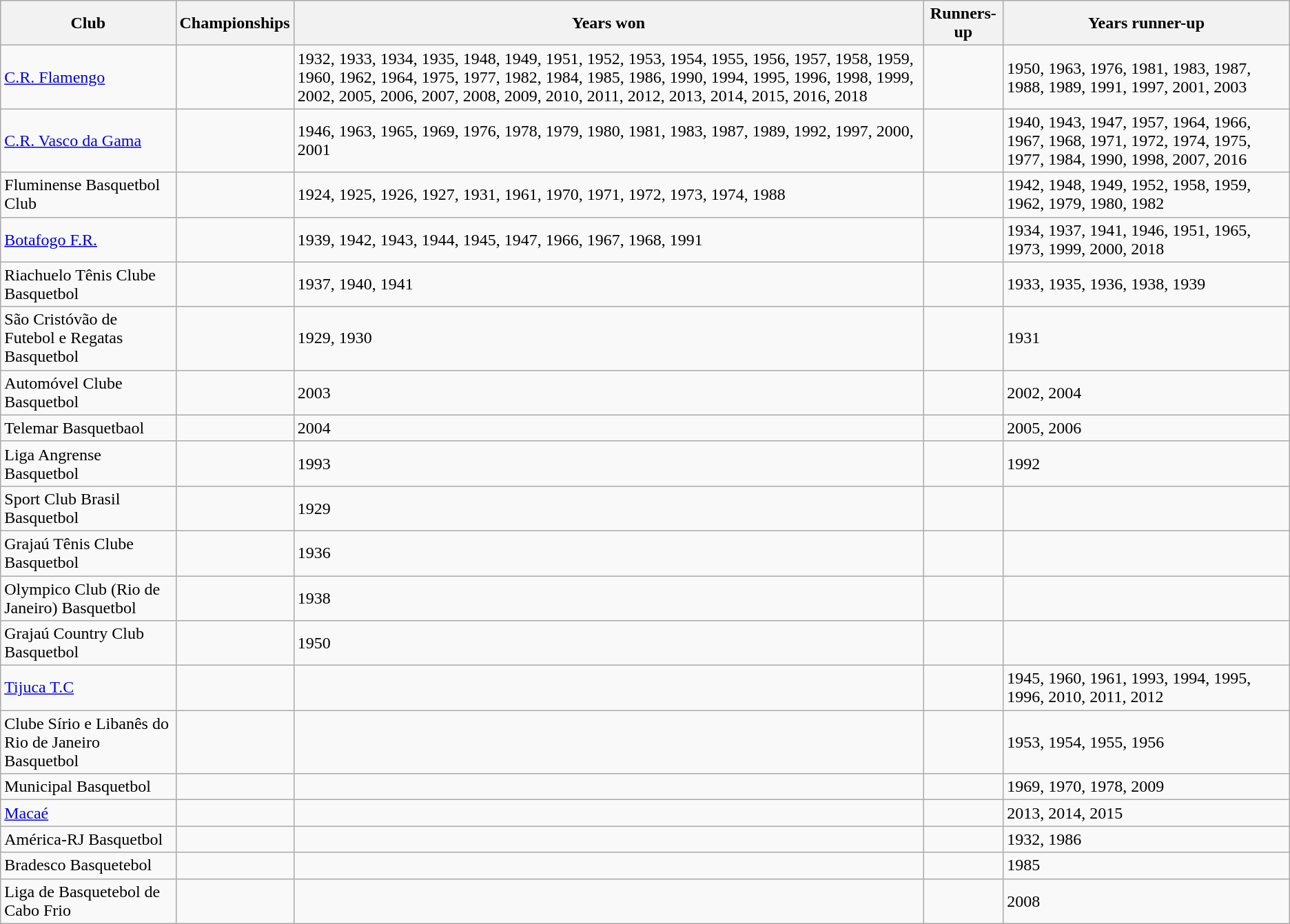<table class="wikitable sortable">
<tr>
<th>Club</th>
<th>Championships</th>
<th>Years won</th>
<th>Runners-up</th>
<th>Years runner-up</th>
</tr>
<tr>
<td><a href='#'>C.R. Flamengo</a></td>
<td></td>
<td>1932, 1933, 1934, 1935, 1948, 1949, 1951, 1952, 1953, 1954, 1955, 1956, 1957, 1958, 1959, 1960, 1962, 1964, 1975, 1977, 1982, 1984, 1985, 1986, 1990, 1994, 1995, 1996, 1998, 1999, 2002, 2005, 2006, 2007, 2008, 2009, 2010, 2011, 2012, 2013, 2014, 2015, 2016, 2018</td>
<td></td>
<td>1950, 1963, 1976, 1981, 1983, 1987, 1988, 1989, 1991, 1997, 2001, 2003</td>
</tr>
<tr>
<td><a href='#'>C.R. Vasco da Gama</a></td>
<td></td>
<td>1946, 1963, 1965, 1969, 1976, 1978, 1979, 1980, 1981, 1983, 1987, 1989, 1992, 1997, 2000, 2001</td>
<td></td>
<td>1940, 1943, 1947, 1957, 1964, 1966, 1967, 1968, 1971, 1972, 1974, 1975, 1977, 1984, 1990, 1998, 2007, 2016</td>
</tr>
<tr>
<td>Fluminense Basquetbol Club</td>
<td></td>
<td>1924, 1925, 1926, 1927, 1931, 1961, 1970, 1971, 1972, 1973, 1974, 1988</td>
<td></td>
<td>1942, 1948, 1949, 1952, 1958, 1959, 1962, 1979, 1980, 1982</td>
</tr>
<tr>
<td><a href='#'>Botafogo F.R.</a></td>
<td></td>
<td>1939, 1942, 1943, 1944, 1945, 1947, 1966, 1967, 1968, 1991</td>
<td></td>
<td>1934, 1937, 1941, 1946, 1951, 1965, 1973, 1999, 2000, 2018</td>
</tr>
<tr>
<td>Riachuelo Tênis Clube Basquetbol</td>
<td></td>
<td>1937, 1940, 1941</td>
<td></td>
<td>1933, 1935, 1936, 1938, 1939</td>
</tr>
<tr>
<td>São Cristóvão de Futebol e Regatas Basquetbol</td>
<td></td>
<td>1929, 1930</td>
<td></td>
<td>1931</td>
</tr>
<tr>
<td>Automóvel Clube Basquetbol</td>
<td></td>
<td>2003</td>
<td></td>
<td>2002, 2004</td>
</tr>
<tr>
<td>Telemar Basquetbaol</td>
<td></td>
<td>2004</td>
<td></td>
<td>2005, 2006</td>
</tr>
<tr>
<td>Liga Angrense Basquetbol</td>
<td></td>
<td>1993</td>
<td></td>
<td>1992</td>
</tr>
<tr>
<td>Sport Club Brasil Basquetbol</td>
<td></td>
<td>1929</td>
<td></td>
<td></td>
</tr>
<tr>
<td>Grajaú Tênis Clube Basquetbol</td>
<td></td>
<td>1936</td>
<td></td>
<td></td>
</tr>
<tr>
<td>Olympico Club (Rio de Janeiro) Basquetbol</td>
<td></td>
<td>1938</td>
<td></td>
<td></td>
</tr>
<tr>
<td>Grajaú Country Club Basquetbol</td>
<td></td>
<td>1950</td>
<td></td>
<td></td>
</tr>
<tr>
<td><a href='#'>Tijuca T.C</a></td>
<td></td>
<td></td>
<td></td>
<td>1945, 1960, 1961, 1993, 1994, 1995, 1996, 2010, 2011, 2012</td>
</tr>
<tr>
<td>Clube Sírio e Libanês do Rio de Janeiro Basquetbol</td>
<td></td>
<td></td>
<td></td>
<td>1953, 1954, 1955, 1956</td>
</tr>
<tr>
<td>Municipal Basquetbol</td>
<td></td>
<td></td>
<td></td>
<td>1969, 1970, 1978, 2009</td>
</tr>
<tr>
<td><a href='#'>Macaé</a></td>
<td></td>
<td></td>
<td></td>
<td>2013, 2014, 2015</td>
</tr>
<tr>
<td>América-RJ Basquetbol</td>
<td></td>
<td></td>
<td></td>
<td>1932, 1986</td>
</tr>
<tr>
<td>Bradesco Basquetebol</td>
<td></td>
<td></td>
<td></td>
<td>1985</td>
</tr>
<tr>
<td>Liga de Basquetebol de Cabo Frio</td>
<td></td>
<td></td>
<td></td>
<td>2008</td>
</tr>
</table>
